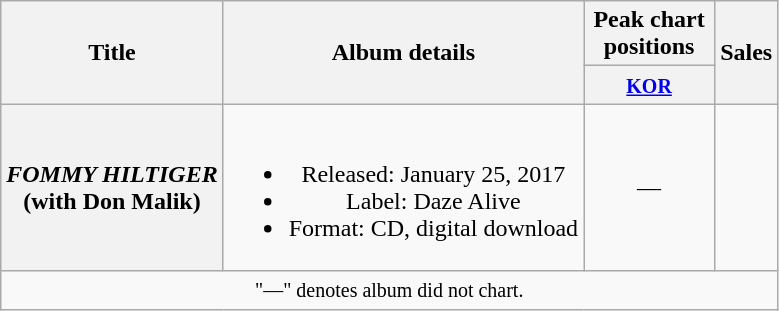<table class="wikitable plainrowheaders" style="text-align:center;">
<tr>
<th scope="col" rowspan="2">Title</th>
<th scope="col" rowspan="2">Album details</th>
<th scope="col" colspan="1" style="width:5em;">Peak chart positions</th>
<th scope="col" rowspan="2">Sales</th>
</tr>
<tr>
<th><small><a href='#'>KOR</a></small><br></th>
</tr>
<tr>
<th scope="row"><em>FOMMY HILTIGER </em> <br> (with Don Malik)</th>
<td><br><ul><li>Released: January 25, 2017</li><li>Label: Daze Alive</li><li>Format: CD, digital download</li></ul></td>
<td>—</td>
<td></td>
</tr>
<tr>
<td colspan="4"><small>"—" denotes album did not chart.</small></td>
</tr>
</table>
